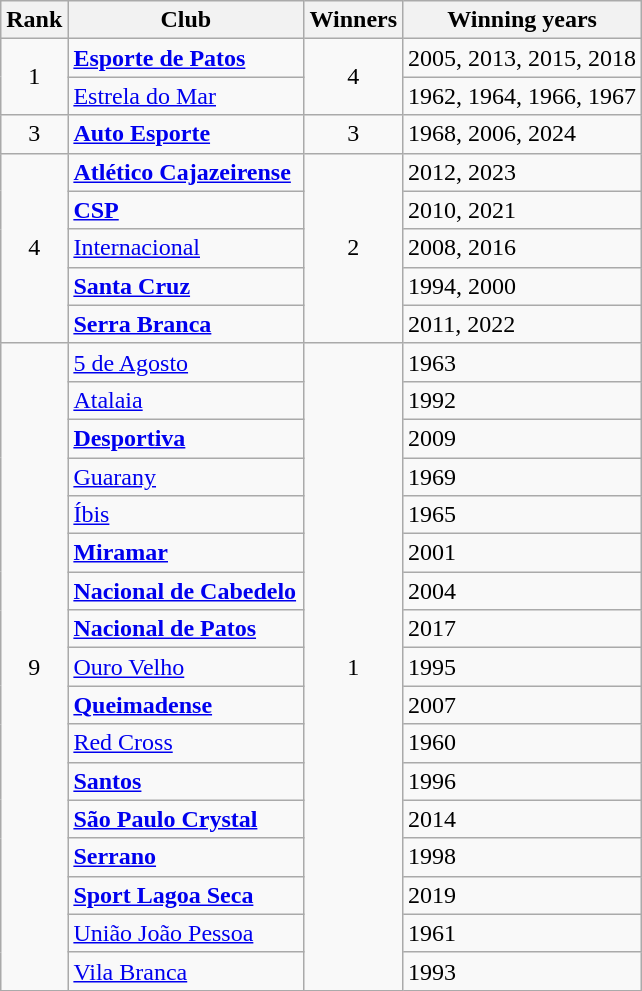<table class="wikitable sortable">
<tr>
<th>Rank</th>
<th style="width:150px">Club</th>
<th>Winners</th>
<th>Winning years</th>
</tr>
<tr>
<td rowspan=2 align=center>1</td>
<td><strong><a href='#'>Esporte de Patos</a></strong></td>
<td rowspan=2 align=center>4</td>
<td>2005, 2013, 2015, 2018</td>
</tr>
<tr>
<td><a href='#'>Estrela do Mar</a></td>
<td>1962, 1964, 1966, 1967</td>
</tr>
<tr>
<td rowspan=1 align=center>3</td>
<td><strong><a href='#'>Auto Esporte</a></strong></td>
<td rowspan=1 align=center>3</td>
<td>1968, 2006, 2024</td>
</tr>
<tr>
<td rowspan=5 align=center>4</td>
<td><strong><a href='#'>Atlético Cajazeirense</a></strong></td>
<td rowspan=5 align=center>2</td>
<td>2012, 2023</td>
</tr>
<tr>
<td><strong><a href='#'>CSP</a></strong></td>
<td>2010, 2021</td>
</tr>
<tr>
<td><a href='#'>Internacional</a></td>
<td>2008, 2016</td>
</tr>
<tr>
<td><strong><a href='#'>Santa Cruz</a></strong></td>
<td>1994, 2000</td>
</tr>
<tr>
<td><strong><a href='#'>Serra Branca</a></strong></td>
<td>2011, 2022</td>
</tr>
<tr>
<td rowspan=17 align=center>9</td>
<td><a href='#'>5 de Agosto</a></td>
<td rowspan=17 align=center>1</td>
<td>1963</td>
</tr>
<tr>
<td><a href='#'>Atalaia</a></td>
<td>1992</td>
</tr>
<tr>
<td><strong><a href='#'>Desportiva</a></strong></td>
<td>2009</td>
</tr>
<tr>
<td><a href='#'>Guarany</a></td>
<td>1969</td>
</tr>
<tr>
<td><a href='#'>Íbis</a></td>
<td>1965</td>
</tr>
<tr>
<td><strong><a href='#'>Miramar</a></strong></td>
<td>2001</td>
</tr>
<tr>
<td><strong><a href='#'>Nacional de Cabedelo</a></strong></td>
<td>2004</td>
</tr>
<tr>
<td><strong><a href='#'>Nacional de Patos</a></strong></td>
<td>2017</td>
</tr>
<tr>
<td><a href='#'>Ouro Velho</a></td>
<td>1995</td>
</tr>
<tr>
<td><strong><a href='#'>Queimadense</a></strong></td>
<td>2007</td>
</tr>
<tr>
<td><a href='#'>Red Cross</a></td>
<td>1960</td>
</tr>
<tr>
<td><strong><a href='#'>Santos</a></strong></td>
<td>1996</td>
</tr>
<tr>
<td><strong><a href='#'>São Paulo Crystal</a></strong></td>
<td>2014</td>
</tr>
<tr>
<td><strong><a href='#'>Serrano</a></strong></td>
<td>1998</td>
</tr>
<tr>
<td><strong><a href='#'>Sport Lagoa Seca</a></strong></td>
<td>2019</td>
</tr>
<tr>
<td><a href='#'>União João Pessoa</a></td>
<td>1961</td>
</tr>
<tr>
<td><a href='#'>Vila Branca</a></td>
<td>1993</td>
</tr>
</table>
